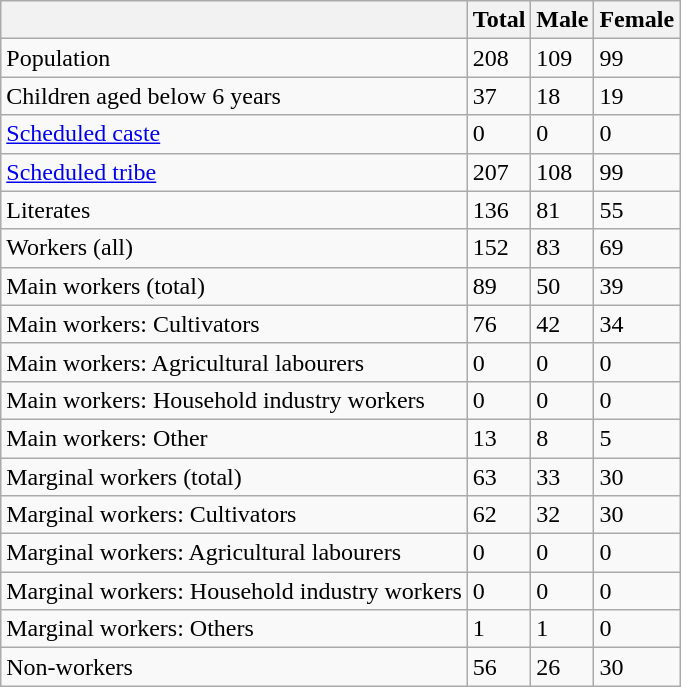<table class="wikitable sortable">
<tr>
<th></th>
<th>Total</th>
<th>Male</th>
<th>Female</th>
</tr>
<tr>
<td>Population</td>
<td>208</td>
<td>109</td>
<td>99</td>
</tr>
<tr>
<td>Children aged below 6 years</td>
<td>37</td>
<td>18</td>
<td>19</td>
</tr>
<tr>
<td><a href='#'>Scheduled caste</a></td>
<td>0</td>
<td>0</td>
<td>0</td>
</tr>
<tr>
<td><a href='#'>Scheduled tribe</a></td>
<td>207</td>
<td>108</td>
<td>99</td>
</tr>
<tr>
<td>Literates</td>
<td>136</td>
<td>81</td>
<td>55</td>
</tr>
<tr>
<td>Workers (all)</td>
<td>152</td>
<td>83</td>
<td>69</td>
</tr>
<tr>
<td>Main workers (total)</td>
<td>89</td>
<td>50</td>
<td>39</td>
</tr>
<tr>
<td>Main workers: Cultivators</td>
<td>76</td>
<td>42</td>
<td>34</td>
</tr>
<tr>
<td>Main workers: Agricultural labourers</td>
<td>0</td>
<td>0</td>
<td>0</td>
</tr>
<tr>
<td>Main workers: Household industry workers</td>
<td>0</td>
<td>0</td>
<td>0</td>
</tr>
<tr>
<td>Main workers: Other</td>
<td>13</td>
<td>8</td>
<td>5</td>
</tr>
<tr>
<td>Marginal workers (total)</td>
<td>63</td>
<td>33</td>
<td>30</td>
</tr>
<tr>
<td>Marginal workers: Cultivators</td>
<td>62</td>
<td>32</td>
<td>30</td>
</tr>
<tr>
<td>Marginal workers: Agricultural labourers</td>
<td>0</td>
<td>0</td>
<td>0</td>
</tr>
<tr>
<td>Marginal workers: Household industry workers</td>
<td>0</td>
<td>0</td>
<td>0</td>
</tr>
<tr>
<td>Marginal workers: Others</td>
<td>1</td>
<td>1</td>
<td>0</td>
</tr>
<tr>
<td>Non-workers</td>
<td>56</td>
<td>26</td>
<td>30</td>
</tr>
</table>
